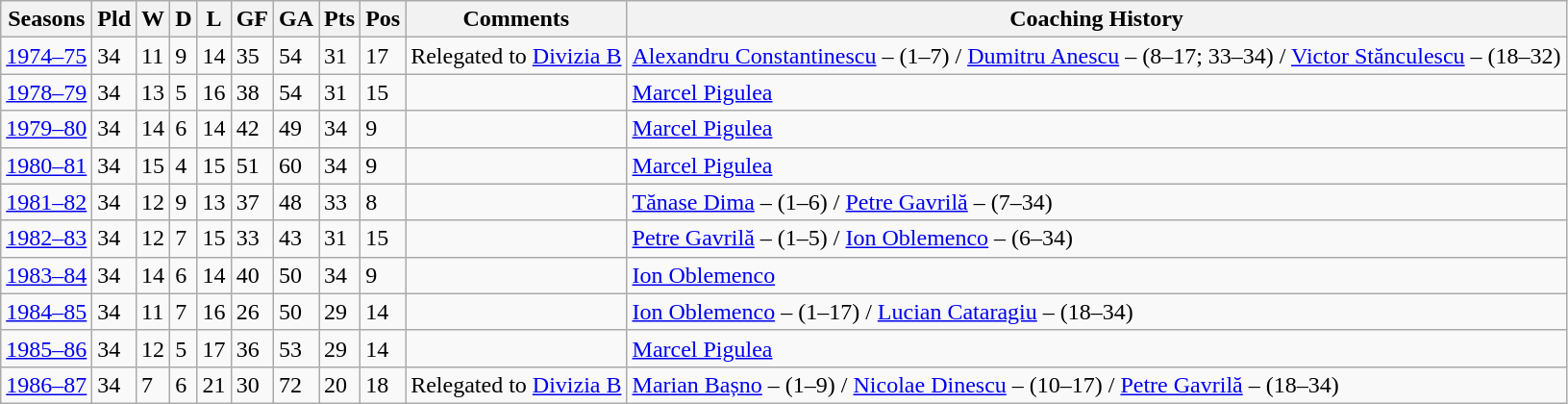<table class="wikitable">
<tr>
<th>Seasons</th>
<th>Pld</th>
<th>W</th>
<th>D</th>
<th>L</th>
<th>GF</th>
<th>GA</th>
<th>Pts</th>
<th>Pos</th>
<th>Comments</th>
<th>Coaching History</th>
</tr>
<tr>
<td><a href='#'>1974–75</a></td>
<td>34</td>
<td>11</td>
<td>9</td>
<td>14</td>
<td>35</td>
<td>54</td>
<td>31</td>
<td>17</td>
<td>Relegated to <a href='#'>Divizia B</a></td>
<td><a href='#'>Alexandru Constantinescu</a> – (1–7) / <a href='#'>Dumitru Anescu</a> – (8–17; 33–34) / <a href='#'>Victor Stănculescu</a> – (18–32)</td>
</tr>
<tr>
<td><a href='#'>1978–79</a></td>
<td>34</td>
<td>13</td>
<td>5</td>
<td>16</td>
<td>38</td>
<td>54</td>
<td>31</td>
<td>15</td>
<td></td>
<td><a href='#'>Marcel Pigulea</a></td>
</tr>
<tr>
<td><a href='#'>1979–80</a></td>
<td>34</td>
<td>14</td>
<td>6</td>
<td>14</td>
<td>42</td>
<td>49</td>
<td>34</td>
<td>9</td>
<td></td>
<td><a href='#'>Marcel Pigulea</a></td>
</tr>
<tr>
<td><a href='#'>1980–81</a></td>
<td>34</td>
<td>15</td>
<td>4</td>
<td>15</td>
<td>51</td>
<td>60</td>
<td>34</td>
<td>9</td>
<td></td>
<td><a href='#'>Marcel Pigulea</a></td>
</tr>
<tr>
<td><a href='#'>1981–82</a></td>
<td>34</td>
<td>12</td>
<td>9</td>
<td>13</td>
<td>37</td>
<td>48</td>
<td>33</td>
<td>8</td>
<td></td>
<td><a href='#'>Tănase Dima</a> – (1–6) / <a href='#'>Petre Gavrilă</a> – (7–34)</td>
</tr>
<tr>
<td><a href='#'>1982–83</a></td>
<td>34</td>
<td>12</td>
<td>7</td>
<td>15</td>
<td>33</td>
<td>43</td>
<td>31</td>
<td>15</td>
<td></td>
<td><a href='#'>Petre Gavrilă</a> – (1–5) / <a href='#'>Ion Oblemenco</a> – (6–34)</td>
</tr>
<tr>
<td><a href='#'>1983–84</a></td>
<td>34</td>
<td>14</td>
<td>6</td>
<td>14</td>
<td>40</td>
<td>50</td>
<td>34</td>
<td>9</td>
<td></td>
<td><a href='#'>Ion Oblemenco</a></td>
</tr>
<tr>
<td><a href='#'>1984–85</a></td>
<td>34</td>
<td>11</td>
<td>7</td>
<td>16</td>
<td>26</td>
<td>50</td>
<td>29</td>
<td>14</td>
<td></td>
<td><a href='#'>Ion Oblemenco</a> – (1–17) / <a href='#'>Lucian Cataragiu</a> – (18–34)</td>
</tr>
<tr>
<td><a href='#'>1985–86</a></td>
<td>34</td>
<td>12</td>
<td>5</td>
<td>17</td>
<td>36</td>
<td>53</td>
<td>29</td>
<td>14</td>
<td></td>
<td><a href='#'>Marcel Pigulea</a></td>
</tr>
<tr>
<td><a href='#'>1986–87</a></td>
<td>34</td>
<td>7</td>
<td>6</td>
<td>21</td>
<td>30</td>
<td>72</td>
<td>20</td>
<td>18</td>
<td>Relegated to <a href='#'>Divizia B</a></td>
<td><a href='#'>Marian Bașno</a> – (1–9) / <a href='#'>Nicolae Dinescu</a> – (10–17) / <a href='#'>Petre Gavrilă</a> – (18–34)</td>
</tr>
</table>
